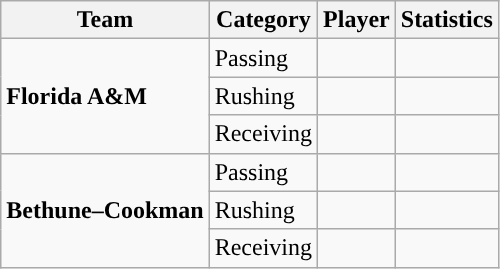<table class="wikitable" style="float: left;">
<tr>
<th>Team</th>
<th>Category</th>
<th>Player</th>
<th>Statistics</th>
</tr>
<tr>
<td rowspan=3><strong>Florida A&M</strong></td>
<td>Passing</td>
<td> </td>
<td> </td>
</tr>
<tr>
<td>Rushing</td>
<td> </td>
<td> </td>
</tr>
<tr>
<td>Receiving</td>
<td> </td>
<td> </td>
</tr>
<tr>
<td rowspan=3><strong>Bethune–Cookman</strong></td>
<td>Passing</td>
<td> </td>
<td> </td>
</tr>
<tr>
<td>Rushing</td>
<td> </td>
<td> </td>
</tr>
<tr>
<td>Receiving</td>
<td> </td>
<td> </td>
</tr>
</table>
